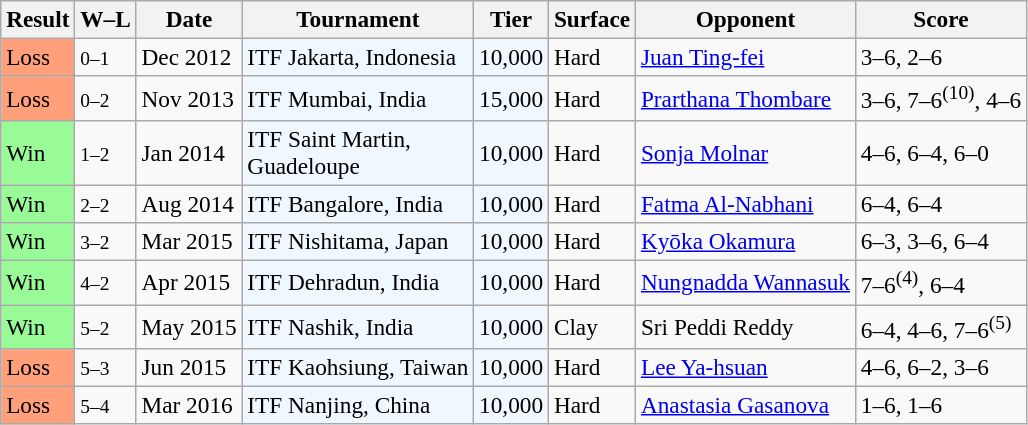<table class="sortable wikitable" style=font-size:97%>
<tr>
<th>Result</th>
<th class="unsortable">W–L</th>
<th>Date</th>
<th>Tournament</th>
<th>Tier</th>
<th>Surface</th>
<th>Opponent</th>
<th class="unsortable">Score</th>
</tr>
<tr>
<td style="background:#ffa07a;">Loss</td>
<td><small>0–1</small></td>
<td>Dec 2012</td>
<td style="background:#f0f8ff;">ITF Jakarta, Indonesia</td>
<td style="background:#f0f8ff;">10,000</td>
<td>Hard</td>
<td> <a href='#'>Juan Ting-fei</a></td>
<td>3–6, 2–6</td>
</tr>
<tr>
<td style="background:#ffa07a;">Loss</td>
<td><small>0–2</small></td>
<td>Nov 2013</td>
<td style="background:#f0f8ff;">ITF Mumbai, India</td>
<td style="background:#f0f8ff;">15,000</td>
<td>Hard</td>
<td> <a href='#'>Prarthana Thombare</a></td>
<td>3–6, 7–6<sup>(10)</sup>, 4–6</td>
</tr>
<tr>
<td style="background:#98fb98;">Win</td>
<td><small>1–2</small></td>
<td>Jan 2014</td>
<td style="background:#f0f8ff;">ITF Saint Martin, <br>Guadeloupe</td>
<td style="background:#f0f8ff;">10,000</td>
<td>Hard</td>
<td> <a href='#'>Sonja Molnar</a></td>
<td>4–6, 6–4, 6–0</td>
</tr>
<tr>
<td style="background:#98fb98;">Win</td>
<td><small>2–2</small></td>
<td>Aug 2014</td>
<td style="background:#f0f8ff;">ITF Bangalore, India</td>
<td style="background:#f0f8ff;">10,000</td>
<td>Hard</td>
<td> <a href='#'>Fatma Al-Nabhani</a></td>
<td>6–4, 6–4</td>
</tr>
<tr>
<td style="background:#98fb98;">Win</td>
<td><small>3–2</small></td>
<td>Mar 2015</td>
<td style="background:#f0f8ff;">ITF Nishitama, Japan</td>
<td style="background:#f0f8ff;">10,000</td>
<td>Hard</td>
<td> <a href='#'>Kyōka Okamura</a></td>
<td>6–3, 3–6, 6–4</td>
</tr>
<tr>
<td style="background:#98fb98;">Win</td>
<td><small>4–2</small></td>
<td>Apr 2015</td>
<td style="background:#f0f8ff;">ITF Dehradun, India</td>
<td style="background:#f0f8ff;">10,000</td>
<td>Hard</td>
<td> <a href='#'>Nungnadda Wannasuk</a></td>
<td>7–6<sup>(4)</sup>, 6–4</td>
</tr>
<tr>
<td style="background:#98fb98;">Win</td>
<td><small>5–2</small></td>
<td>May 2015</td>
<td style="background:#f0f8ff;">ITF Nashik, India</td>
<td style="background:#f0f8ff;">10,000</td>
<td>Clay</td>
<td> Sri Peddi Reddy</td>
<td>6–4, 4–6, 7–6<sup>(5)</sup></td>
</tr>
<tr>
<td style="background:#ffa07a;">Loss</td>
<td><small>5–3</small></td>
<td>Jun 2015</td>
<td style="background:#f0f8ff;">ITF Kaohsiung, Taiwan</td>
<td style="background:#f0f8ff;">10,000</td>
<td>Hard</td>
<td> <a href='#'>Lee Ya-hsuan</a></td>
<td>4–6, 6–2, 3–6</td>
</tr>
<tr>
<td style="background:#ffa07a;">Loss</td>
<td><small>5–4</small></td>
<td>Mar 2016</td>
<td style="background:#f0f8ff;">ITF Nanjing, China</td>
<td style="background:#f0f8ff;">10,000</td>
<td>Hard</td>
<td> <a href='#'>Anastasia Gasanova</a></td>
<td>1–6, 1–6</td>
</tr>
</table>
